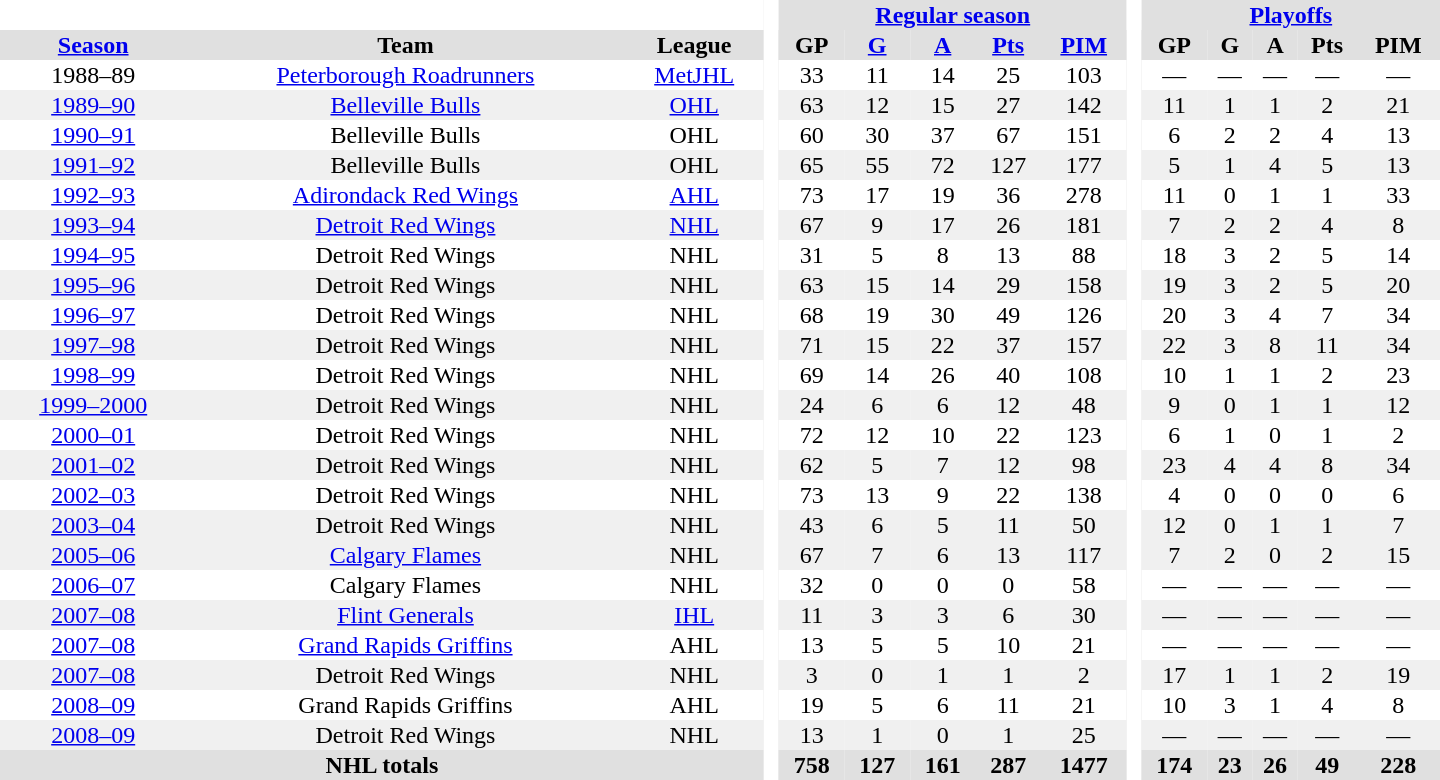<table border="0" cellpadding="1" cellspacing="0" style="text-align:center; width:60em">
<tr bgcolor="#e0e0e0">
<th colspan="3" bgcolor="#ffffff"> </th>
<th rowspan="99" bgcolor="#ffffff"> </th>
<th colspan="5"><a href='#'>Regular season</a></th>
<th rowspan="99" bgcolor="#ffffff"> </th>
<th colspan="5"><a href='#'>Playoffs</a></th>
</tr>
<tr bgcolor="#e0e0e0">
<th><a href='#'>Season</a></th>
<th>Team</th>
<th>League</th>
<th>GP</th>
<th><a href='#'>G</a></th>
<th><a href='#'>A</a></th>
<th><a href='#'>Pts</a></th>
<th><a href='#'>PIM</a></th>
<th>GP</th>
<th>G</th>
<th>A</th>
<th>Pts</th>
<th>PIM</th>
</tr>
<tr>
<td>1988–89</td>
<td><a href='#'>Peterborough Roadrunners</a></td>
<td><a href='#'>MetJHL</a></td>
<td>33</td>
<td>11</td>
<td>14</td>
<td>25</td>
<td>103</td>
<td>—</td>
<td>—</td>
<td>—</td>
<td>—</td>
<td>—</td>
</tr>
<tr bgcolor="#f0f0f0">
<td><a href='#'>1989–90</a></td>
<td><a href='#'>Belleville Bulls</a></td>
<td><a href='#'>OHL</a></td>
<td>63</td>
<td>12</td>
<td>15</td>
<td>27</td>
<td>142</td>
<td>11</td>
<td>1</td>
<td>1</td>
<td>2</td>
<td>21</td>
</tr>
<tr>
<td><a href='#'>1990–91</a></td>
<td>Belleville Bulls</td>
<td>OHL</td>
<td>60</td>
<td>30</td>
<td>37</td>
<td>67</td>
<td>151</td>
<td>6</td>
<td>2</td>
<td>2</td>
<td>4</td>
<td>13</td>
</tr>
<tr bgcolor="#f0f0f0">
<td><a href='#'>1991–92</a></td>
<td>Belleville Bulls</td>
<td>OHL</td>
<td>65</td>
<td>55</td>
<td>72</td>
<td>127</td>
<td>177</td>
<td>5</td>
<td>1</td>
<td>4</td>
<td>5</td>
<td>13</td>
</tr>
<tr>
<td><a href='#'>1992–93</a></td>
<td><a href='#'>Adirondack Red Wings</a></td>
<td><a href='#'>AHL</a></td>
<td>73</td>
<td>17</td>
<td>19</td>
<td>36</td>
<td>278</td>
<td>11</td>
<td>0</td>
<td>1</td>
<td>1</td>
<td>33</td>
</tr>
<tr bgcolor="#f0f0f0">
<td><a href='#'>1993–94</a></td>
<td><a href='#'>Detroit Red Wings</a></td>
<td><a href='#'>NHL</a></td>
<td>67</td>
<td>9</td>
<td>17</td>
<td>26</td>
<td>181</td>
<td>7</td>
<td>2</td>
<td>2</td>
<td>4</td>
<td>8</td>
</tr>
<tr>
<td><a href='#'>1994–95</a></td>
<td>Detroit Red Wings</td>
<td>NHL</td>
<td>31</td>
<td>5</td>
<td>8</td>
<td>13</td>
<td>88</td>
<td>18</td>
<td>3</td>
<td>2</td>
<td>5</td>
<td>14</td>
</tr>
<tr bgcolor="#f0f0f0">
<td><a href='#'>1995–96</a></td>
<td>Detroit Red Wings</td>
<td>NHL</td>
<td>63</td>
<td>15</td>
<td>14</td>
<td>29</td>
<td>158</td>
<td>19</td>
<td>3</td>
<td>2</td>
<td>5</td>
<td>20</td>
</tr>
<tr>
<td><a href='#'>1996–97</a></td>
<td>Detroit Red Wings</td>
<td>NHL</td>
<td>68</td>
<td>19</td>
<td>30</td>
<td>49</td>
<td>126</td>
<td>20</td>
<td>3</td>
<td>4</td>
<td>7</td>
<td>34</td>
</tr>
<tr bgcolor="#f0f0f0">
<td><a href='#'>1997–98</a></td>
<td>Detroit Red Wings</td>
<td>NHL</td>
<td>71</td>
<td>15</td>
<td>22</td>
<td>37</td>
<td>157</td>
<td>22</td>
<td>3</td>
<td>8</td>
<td>11</td>
<td>34</td>
</tr>
<tr>
<td><a href='#'>1998–99</a></td>
<td>Detroit Red Wings</td>
<td>NHL</td>
<td>69</td>
<td>14</td>
<td>26</td>
<td>40</td>
<td>108</td>
<td>10</td>
<td>1</td>
<td>1</td>
<td>2</td>
<td>23</td>
</tr>
<tr bgcolor="#f0f0f0">
<td><a href='#'>1999–2000</a></td>
<td>Detroit Red Wings</td>
<td>NHL</td>
<td>24</td>
<td>6</td>
<td>6</td>
<td>12</td>
<td>48</td>
<td>9</td>
<td>0</td>
<td>1</td>
<td>1</td>
<td>12</td>
</tr>
<tr>
<td><a href='#'>2000–01</a></td>
<td>Detroit Red Wings</td>
<td>NHL</td>
<td>72</td>
<td>12</td>
<td>10</td>
<td>22</td>
<td>123</td>
<td>6</td>
<td>1</td>
<td>0</td>
<td>1</td>
<td>2</td>
</tr>
<tr bgcolor="#f0f0f0">
<td><a href='#'>2001–02</a></td>
<td>Detroit Red Wings</td>
<td>NHL</td>
<td>62</td>
<td>5</td>
<td>7</td>
<td>12</td>
<td>98</td>
<td>23</td>
<td>4</td>
<td>4</td>
<td>8</td>
<td>34</td>
</tr>
<tr>
<td><a href='#'>2002–03</a></td>
<td>Detroit Red Wings</td>
<td>NHL</td>
<td>73</td>
<td>13</td>
<td>9</td>
<td>22</td>
<td>138</td>
<td>4</td>
<td>0</td>
<td>0</td>
<td>0</td>
<td>6</td>
</tr>
<tr bgcolor="#f0f0f0">
<td><a href='#'>2003–04</a></td>
<td>Detroit Red Wings</td>
<td>NHL</td>
<td>43</td>
<td>6</td>
<td>5</td>
<td>11</td>
<td>50</td>
<td>12</td>
<td>0</td>
<td>1</td>
<td>1</td>
<td>7</td>
</tr>
<tr>
</tr>
<tr bgcolor="#f0f0f0">
<td><a href='#'>2005–06</a></td>
<td><a href='#'>Calgary Flames</a></td>
<td>NHL</td>
<td>67</td>
<td>7</td>
<td>6</td>
<td>13</td>
<td>117</td>
<td>7</td>
<td>2</td>
<td>0</td>
<td>2</td>
<td>15</td>
</tr>
<tr>
<td><a href='#'>2006–07</a></td>
<td>Calgary Flames</td>
<td>NHL</td>
<td>32</td>
<td>0</td>
<td>0</td>
<td>0</td>
<td>58</td>
<td>—</td>
<td>—</td>
<td>—</td>
<td>—</td>
<td>—</td>
</tr>
<tr bgcolor="#f0f0f0">
<td><a href='#'>2007–08</a></td>
<td><a href='#'>Flint Generals</a></td>
<td><a href='#'>IHL</a></td>
<td>11</td>
<td>3</td>
<td>3</td>
<td>6</td>
<td>30</td>
<td>—</td>
<td>—</td>
<td>—</td>
<td>—</td>
<td>—</td>
</tr>
<tr>
<td><a href='#'>2007–08</a></td>
<td><a href='#'>Grand Rapids Griffins</a></td>
<td>AHL</td>
<td>13</td>
<td>5</td>
<td>5</td>
<td>10</td>
<td>21</td>
<td>—</td>
<td>—</td>
<td>—</td>
<td>—</td>
<td>—</td>
</tr>
<tr bgcolor="#f0f0f0">
<td><a href='#'>2007–08</a></td>
<td>Detroit Red Wings</td>
<td>NHL</td>
<td>3</td>
<td>0</td>
<td>1</td>
<td>1</td>
<td>2</td>
<td>17</td>
<td>1</td>
<td>1</td>
<td>2</td>
<td>19</td>
</tr>
<tr>
<td><a href='#'>2008–09</a></td>
<td>Grand Rapids Griffins</td>
<td>AHL</td>
<td>19</td>
<td>5</td>
<td>6</td>
<td>11</td>
<td>21</td>
<td>10</td>
<td>3</td>
<td>1</td>
<td>4</td>
<td>8</td>
</tr>
<tr bgcolor="#f0f0f0">
<td><a href='#'>2008–09</a></td>
<td>Detroit Red Wings</td>
<td>NHL</td>
<td>13</td>
<td>1</td>
<td>0</td>
<td>1</td>
<td>25</td>
<td>—</td>
<td>—</td>
<td>—</td>
<td>—</td>
<td>—</td>
</tr>
<tr bgcolor="#e0e0e0">
<th colspan="3">NHL totals</th>
<th>758</th>
<th>127</th>
<th>161</th>
<th>287</th>
<th>1477</th>
<th>174</th>
<th>23</th>
<th>26</th>
<th>49</th>
<th>228</th>
</tr>
</table>
